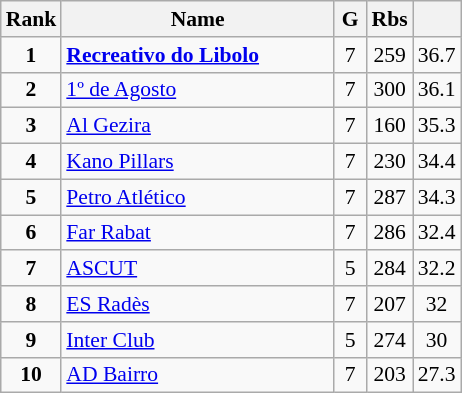<table class="wikitable" style="text-align:center; font-size:90%;">
<tr>
<th width=10px>Rank</th>
<th width=175px>Name</th>
<th width=15px>G</th>
<th width=10px>Rbs</th>
<th width=10px></th>
</tr>
<tr>
<td><strong>1</strong></td>
<td align=left> <strong><a href='#'>Recreativo do Libolo</a></strong></td>
<td>7</td>
<td>259</td>
<td>36.7</td>
</tr>
<tr>
<td><strong>2</strong></td>
<td align=left> <a href='#'>1º de Agosto</a></td>
<td>7</td>
<td>300</td>
<td>36.1</td>
</tr>
<tr>
<td><strong>3</strong></td>
<td align=left> <a href='#'>Al Gezira</a></td>
<td>7</td>
<td>160</td>
<td>35.3</td>
</tr>
<tr>
<td><strong>4</strong></td>
<td align=left> <a href='#'>Kano Pillars</a></td>
<td>7</td>
<td>230</td>
<td>34.4</td>
</tr>
<tr>
<td><strong>5</strong></td>
<td align=left> <a href='#'>Petro Atlético</a></td>
<td>7</td>
<td>287</td>
<td>34.3</td>
</tr>
<tr>
<td><strong>6</strong></td>
<td align=left> <a href='#'>Far Rabat</a></td>
<td>7</td>
<td>286</td>
<td>32.4</td>
</tr>
<tr>
<td><strong>7</strong></td>
<td align=left> <a href='#'>ASCUT</a></td>
<td>5</td>
<td>284</td>
<td>32.2</td>
</tr>
<tr>
<td><strong>8</strong></td>
<td align=left> <a href='#'>ES Radès</a></td>
<td>7</td>
<td>207</td>
<td>32</td>
</tr>
<tr>
<td><strong>9</strong></td>
<td align=left> <a href='#'>Inter Club</a></td>
<td>5</td>
<td>274</td>
<td>30</td>
</tr>
<tr>
<td><strong>10</strong></td>
<td align=left> <a href='#'>AD Bairro</a></td>
<td>7</td>
<td>203</td>
<td>27.3</td>
</tr>
</table>
